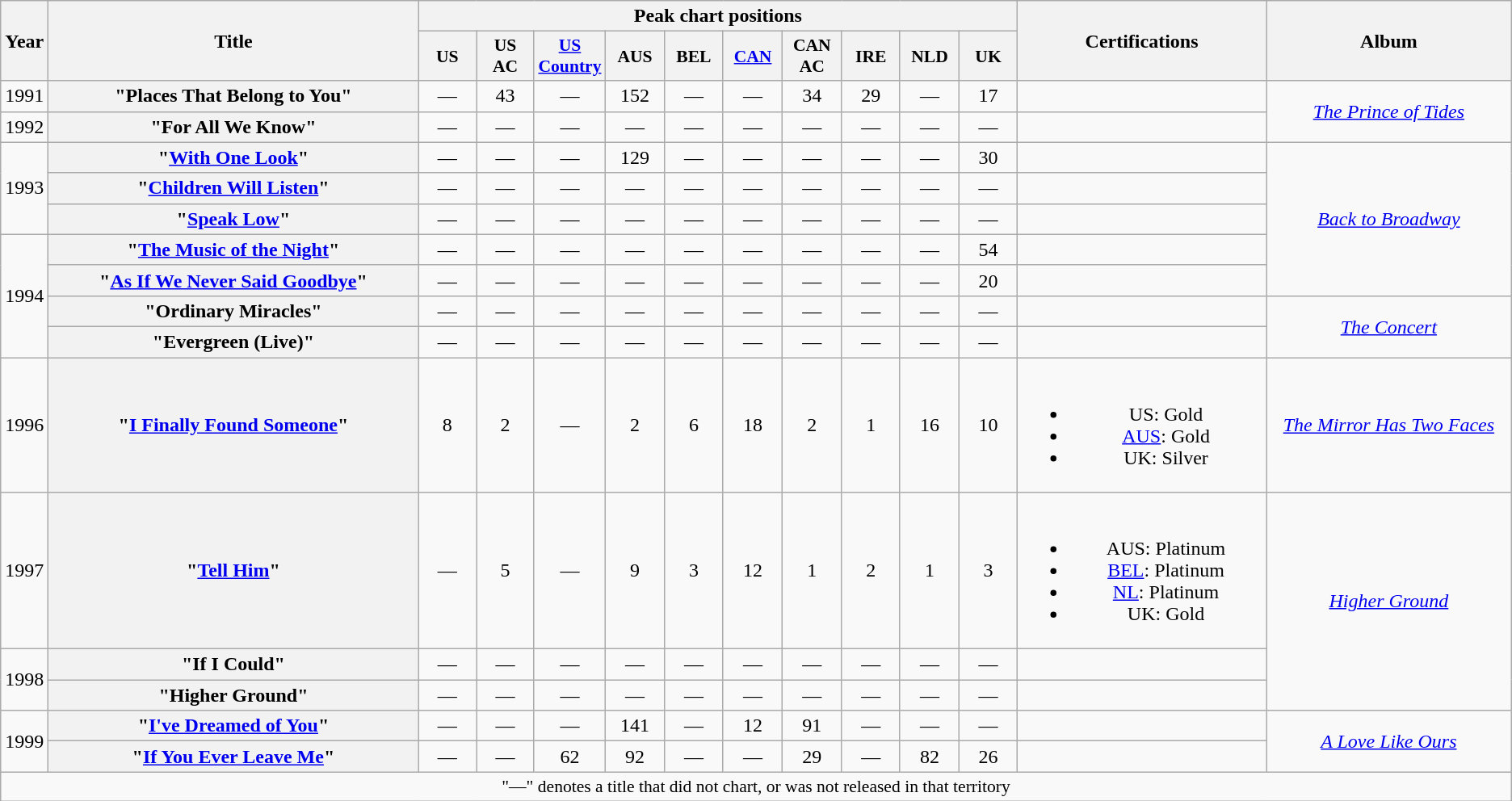<table class="wikitable plainrowheaders" style="text-align:center;">
<tr>
<th scope="col" rowspan="2" style="width:1em;">Year</th>
<th scope="col" rowspan="2" style="width:20em;">Title</th>
<th scope="col" colspan="10">Peak chart positions</th>
<th scope="col" rowspan="2" style="width:13em;">Certifications</th>
<th scope="col" rowspan="2" style="width:13em;">Album</th>
</tr>
<tr>
<th scope="col" style="width:3em;font-size:90%;">US<br></th>
<th scope="col" style="width:3em;font-size:90%;">US AC<br></th>
<th scope="col" style="width:3em;font-size:90%;"><a href='#'>US Country</a><br></th>
<th scope="col" style="width:3em;font-size:90%;">AUS<br></th>
<th scope="col" style="width:3em;font-size:90%;">BEL<br></th>
<th scope="col" style="width:3em;font-size:90%;"><a href='#'>CAN</a><br></th>
<th scope="col" style="width:3em;font-size:90%;">CAN AC<br></th>
<th scope="col" style="width:3em;font-size:90%;">IRE<br></th>
<th scope="col" style="width:3em;font-size:90%;">NLD<br></th>
<th scope="col" style="width:3em;font-size:90%;">UK<br></th>
</tr>
<tr>
<td>1991</td>
<th scope="row">"Places That Belong to You"</th>
<td>—</td>
<td>43</td>
<td>—</td>
<td>152</td>
<td>—</td>
<td>—</td>
<td>34</td>
<td>29</td>
<td>—</td>
<td>17</td>
<td></td>
<td rowspan="2"><em><a href='#'>The Prince of Tides</a></em></td>
</tr>
<tr>
<td>1992</td>
<th scope="row">"For All We Know"</th>
<td>—</td>
<td>—</td>
<td>—</td>
<td>—</td>
<td>—</td>
<td>—</td>
<td>—</td>
<td>—</td>
<td>—</td>
<td>—</td>
<td></td>
</tr>
<tr>
<td rowspan="3">1993</td>
<th scope="row">"<a href='#'>With One Look</a>"</th>
<td>—</td>
<td>—</td>
<td>—</td>
<td>129</td>
<td>—</td>
<td>—</td>
<td>—</td>
<td>—</td>
<td>—</td>
<td>30</td>
<td></td>
<td rowspan="5"><em><a href='#'>Back to Broadway</a></em></td>
</tr>
<tr>
<th scope="row">"<a href='#'>Children Will Listen</a>"</th>
<td>—</td>
<td>—</td>
<td>—</td>
<td>—</td>
<td>—</td>
<td>—</td>
<td>—</td>
<td>—</td>
<td>—</td>
<td>—</td>
<td></td>
</tr>
<tr>
<th scope="row">"<a href='#'>Speak Low</a>"</th>
<td>—</td>
<td>—</td>
<td>—</td>
<td>—</td>
<td>—</td>
<td>—</td>
<td>—</td>
<td>—</td>
<td>—</td>
<td>—</td>
<td></td>
</tr>
<tr>
<td rowspan="4">1994</td>
<th scope="row">"<a href='#'>The Music of the Night</a>"<br></th>
<td>—</td>
<td>—</td>
<td>—</td>
<td>—</td>
<td>—</td>
<td>—</td>
<td>—</td>
<td>—</td>
<td>—</td>
<td>54</td>
<td></td>
</tr>
<tr>
<th scope="row">"<a href='#'>As If We Never Said Goodbye</a>"</th>
<td>—</td>
<td>—</td>
<td>—</td>
<td>—</td>
<td>—</td>
<td>—</td>
<td>—</td>
<td>—</td>
<td>—</td>
<td>20</td>
<td></td>
</tr>
<tr>
<th scope="row">"Ordinary Miracles"</th>
<td>—</td>
<td>—</td>
<td>—</td>
<td>—</td>
<td>—</td>
<td>—</td>
<td>—</td>
<td>—</td>
<td>—</td>
<td>—</td>
<td></td>
<td rowspan="2"><em><a href='#'>The Concert</a></em></td>
</tr>
<tr>
<th scope="row">"Evergreen (Live)"</th>
<td>—</td>
<td>—</td>
<td>—</td>
<td>—</td>
<td>—</td>
<td>—</td>
<td>—</td>
<td>—</td>
<td>—</td>
<td>—</td>
<td></td>
</tr>
<tr>
<td>1996</td>
<th scope="row">"<a href='#'>I Finally Found Someone</a>"<br></th>
<td>8</td>
<td>2</td>
<td>—</td>
<td>2</td>
<td>6</td>
<td>18</td>
<td>2</td>
<td>1</td>
<td>16</td>
<td>10</td>
<td><br><ul><li>US: Gold</li><li><a href='#'>AUS</a>: Gold</li><li>UK: Silver</li></ul></td>
<td><em><a href='#'>The Mirror Has Two Faces</a></em></td>
</tr>
<tr>
<td>1997</td>
<th scope="row">"<a href='#'>Tell Him</a>"<br></th>
<td>—</td>
<td>5</td>
<td>—</td>
<td>9</td>
<td>3</td>
<td>12</td>
<td>1</td>
<td>2</td>
<td>1</td>
<td>3</td>
<td><br><ul><li>AUS: Platinum</li><li><a href='#'>BEL</a>: Platinum</li><li><a href='#'>NL</a>: Platinum</li><li>UK: Gold</li></ul></td>
<td rowspan="3"><em><a href='#'>Higher Ground</a></em></td>
</tr>
<tr>
<td rowspan="2">1998</td>
<th scope="row">"If I Could"</th>
<td>—</td>
<td>—</td>
<td>—</td>
<td>—</td>
<td>—</td>
<td>—</td>
<td>—</td>
<td>—</td>
<td>—</td>
<td>—</td>
<td></td>
</tr>
<tr>
<th scope="row">"Higher Ground"</th>
<td>—</td>
<td>—</td>
<td>—</td>
<td>—</td>
<td>—</td>
<td>—</td>
<td>—</td>
<td>—</td>
<td>—</td>
<td>—</td>
<td></td>
</tr>
<tr>
<td rowspan="2">1999</td>
<th scope="row">"<a href='#'>I've Dreamed of You</a>"</th>
<td>—</td>
<td>—</td>
<td>—</td>
<td>141</td>
<td>—</td>
<td>12</td>
<td>91</td>
<td>—</td>
<td>—</td>
<td>—</td>
<td></td>
<td rowspan="2"><em><a href='#'>A Love Like Ours</a></em></td>
</tr>
<tr>
<th scope="row">"<a href='#'>If You Ever Leave Me</a>"<br></th>
<td>—</td>
<td>—</td>
<td>62</td>
<td>92</td>
<td>—</td>
<td>—</td>
<td>29</td>
<td>—</td>
<td>82</td>
<td>26</td>
<td></td>
</tr>
<tr>
<td colspan="14" style="font-size:90%">"—" denotes a title that did not chart, or was not released in that territory</td>
</tr>
</table>
